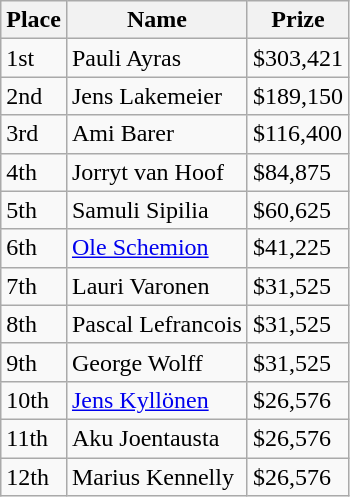<table class="wikitable">
<tr>
<th>Place</th>
<th>Name</th>
<th>Prize</th>
</tr>
<tr>
<td>1st</td>
<td> Pauli Ayras</td>
<td>$303,421</td>
</tr>
<tr>
<td>2nd</td>
<td> Jens Lakemeier</td>
<td>$189,150</td>
</tr>
<tr>
<td>3rd</td>
<td> Ami Barer</td>
<td>$116,400</td>
</tr>
<tr>
<td>4th</td>
<td> Jorryt van Hoof</td>
<td>$84,875</td>
</tr>
<tr>
<td>5th</td>
<td> Samuli Sipilia</td>
<td>$60,625</td>
</tr>
<tr>
<td>6th</td>
<td> <a href='#'>Ole Schemion</a></td>
<td>$41,225</td>
</tr>
<tr>
<td>7th</td>
<td> Lauri Varonen</td>
<td>$31,525</td>
</tr>
<tr>
<td>8th</td>
<td> Pascal Lefrancois</td>
<td>$31,525</td>
</tr>
<tr>
<td>9th</td>
<td> George Wolff</td>
<td>$31,525</td>
</tr>
<tr>
<td>10th</td>
<td> <a href='#'>Jens Kyllönen</a></td>
<td>$26,576</td>
</tr>
<tr>
<td>11th</td>
<td> Aku Joentausta</td>
<td>$26,576</td>
</tr>
<tr>
<td>12th</td>
<td>Marius Kennelly</td>
<td>$26,576</td>
</tr>
</table>
